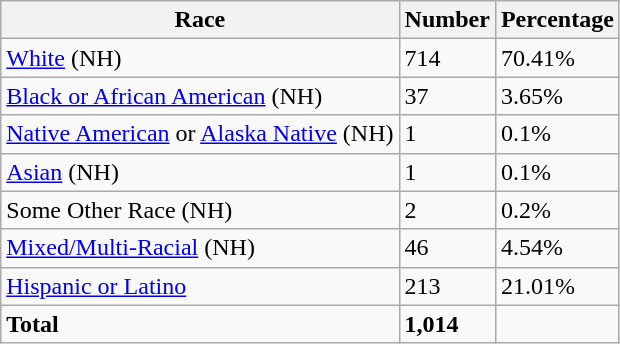<table class="wikitable">
<tr>
<th>Race</th>
<th>Number</th>
<th>Percentage</th>
</tr>
<tr>
<td><a href='#'>White</a> (NH)</td>
<td>714</td>
<td>70.41%</td>
</tr>
<tr>
<td><a href='#'>Black or African American</a> (NH)</td>
<td>37</td>
<td>3.65%</td>
</tr>
<tr>
<td><a href='#'>Native American</a> or <a href='#'>Alaska Native</a> (NH)</td>
<td>1</td>
<td>0.1%</td>
</tr>
<tr>
<td><a href='#'>Asian</a> (NH)</td>
<td>1</td>
<td>0.1%</td>
</tr>
<tr>
<td>Some Other Race (NH)</td>
<td>2</td>
<td>0.2%</td>
</tr>
<tr>
<td><a href='#'>Mixed/Multi-Racial</a> (NH)</td>
<td>46</td>
<td>4.54%</td>
</tr>
<tr>
<td><a href='#'>Hispanic or Latino</a></td>
<td>213</td>
<td>21.01%</td>
</tr>
<tr>
<td><strong>Total</strong></td>
<td><strong>1,014</strong></td>
<td></td>
</tr>
</table>
